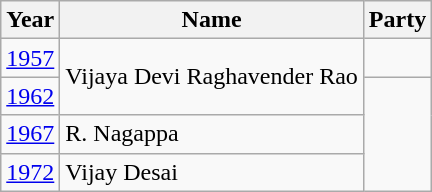<table class="wikitable sortable">
<tr>
<th>Year</th>
<th>Name</th>
<th colspan="2">Party</th>
</tr>
<tr>
<td><a href='#'>1957</a></td>
<td rowspan=2>Vijaya Devi Raghavender Rao</td>
<td></td>
</tr>
<tr>
<td><a href='#'>1962</a></td>
</tr>
<tr>
<td><a href='#'>1967</a></td>
<td>R. Nagappa</td>
</tr>
<tr>
<td><a href='#'>1972</a></td>
<td>Vijay Desai</td>
</tr>
</table>
